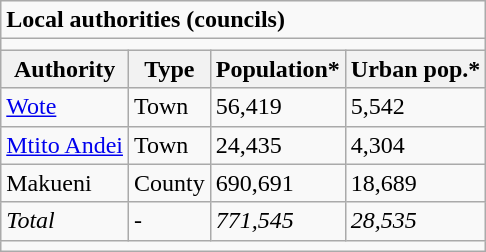<table class="wikitable">
<tr>
<td colspan="5"><strong>Local authorities (councils)</strong></td>
</tr>
<tr>
<td colspan="5"></td>
</tr>
<tr>
<th>Authority</th>
<th>Type</th>
<th>Population*</th>
<th>Urban pop.*</th>
</tr>
<tr>
<td><a href='#'>Wote</a></td>
<td>Town</td>
<td>56,419</td>
<td>5,542</td>
</tr>
<tr>
<td><a href='#'>Mtito Andei</a></td>
<td>Town</td>
<td>24,435</td>
<td>4,304</td>
</tr>
<tr>
<td>Makueni</td>
<td>County</td>
<td>690,691</td>
<td>18,689</td>
</tr>
<tr>
<td><em>Total</em></td>
<td>-</td>
<td><em>771,545</em></td>
<td><em>28,535</em></td>
</tr>
<tr>
<td colspan="5"></td>
</tr>
</table>
